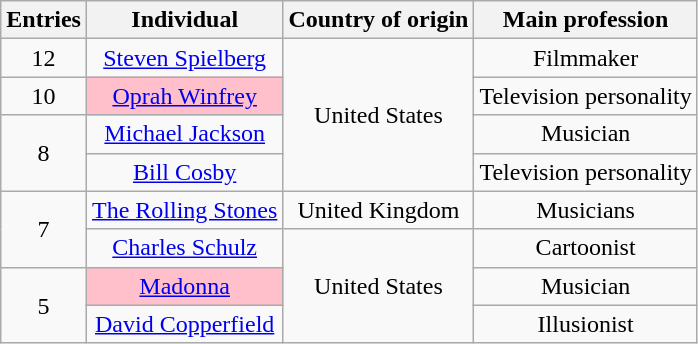<table class="wikitable sortable" rowspan="2" style="text-align:center;" background: #f6e39c;>
<tr>
<th>Entries</th>
<th>Individual</th>
<th>Country of origin</th>
<th>Main profession</th>
</tr>
<tr>
<td>12</td>
<td><a href='#'>Steven Spielberg</a></td>
<td rowspan="4" style="text-align:center">United States</td>
<td>Filmmaker</td>
</tr>
<tr>
<td>10</td>
<td style="background:#FFC0CB;"><a href='#'>Oprah Winfrey</a></td>
<td>Television personality</td>
</tr>
<tr>
<td rowspan="2" style="text-align:center">8</td>
<td><a href='#'>Michael Jackson</a></td>
<td>Musician</td>
</tr>
<tr>
<td><a href='#'>Bill Cosby</a></td>
<td>Television personality</td>
</tr>
<tr>
<td rowspan="2" style="text-align:center">7</td>
<td><a href='#'>The Rolling Stones</a></td>
<td>United Kingdom</td>
<td>Musicians</td>
</tr>
<tr>
<td><a href='#'>Charles Schulz</a></td>
<td rowspan="3" style="text-align:center">United States</td>
<td>Cartoonist</td>
</tr>
<tr>
<td rowspan="2" style="text-align:center">5</td>
<td style="background:#FFC0CB;"><a href='#'>Madonna</a></td>
<td>Musician</td>
</tr>
<tr>
<td><a href='#'>David Copperfield</a></td>
<td>Illusionist</td>
</tr>
</table>
